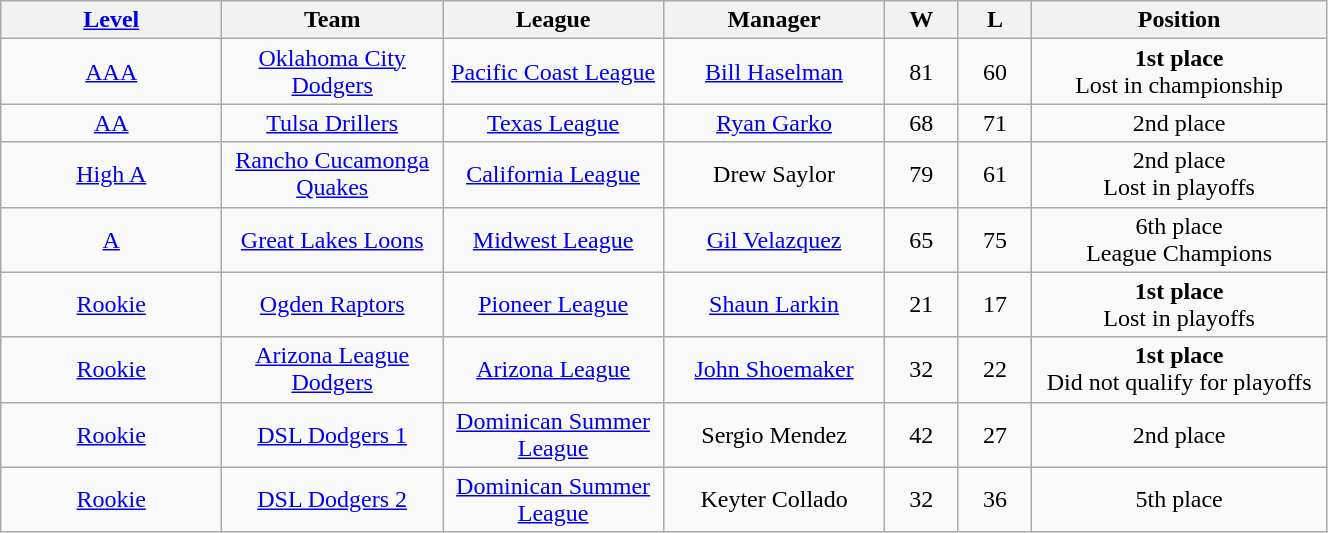<table class="wikitable" style="width:70%; text-align:center;">
<tr>
<th style="width:15%;"><a href='#'>Level</a></th>
<th style="width:15%;">Team</th>
<th style="width:15%;">League</th>
<th style="width:15%;">Manager</th>
<th style="width:5%;">W</th>
<th style="width:5%;">L</th>
<th style="width:20%;">Position</th>
</tr>
<tr>
<td><a href='#'>AAA</a></td>
<td><a href='#'>Oklahoma City Dodgers</a></td>
<td><a href='#'>Pacific Coast League</a></td>
<td><a href='#'>Bill Haselman</a></td>
<td>81</td>
<td>60</td>
<td><strong>1st place</strong> <br> Lost in championship</td>
</tr>
<tr>
<td><a href='#'>AA</a></td>
<td><a href='#'>Tulsa Drillers</a></td>
<td><a href='#'>Texas League</a></td>
<td><a href='#'>Ryan Garko</a></td>
<td>68</td>
<td>71</td>
<td>2nd place</td>
</tr>
<tr>
<td><a href='#'>High A</a></td>
<td><a href='#'>Rancho Cucamonga Quakes</a></td>
<td><a href='#'>California League</a></td>
<td>Drew Saylor</td>
<td>79</td>
<td>61</td>
<td>2nd place <br> Lost in playoffs</td>
</tr>
<tr>
<td><a href='#'>A</a></td>
<td><a href='#'>Great Lakes Loons</a></td>
<td><a href='#'>Midwest League</a></td>
<td><a href='#'>Gil Velazquez</a></td>
<td>65</td>
<td>75</td>
<td>6th place <br> League Champions</td>
</tr>
<tr>
<td><a href='#'>Rookie</a></td>
<td><a href='#'>Ogden Raptors</a></td>
<td><a href='#'>Pioneer League</a></td>
<td><a href='#'>Shaun Larkin</a></td>
<td>21</td>
<td>17</td>
<td><strong>1st place</strong><br>Lost in playoffs</td>
</tr>
<tr>
<td><a href='#'>Rookie</a></td>
<td><a href='#'>Arizona League Dodgers</a></td>
<td><a href='#'>Arizona League</a></td>
<td><a href='#'>John Shoemaker</a></td>
<td>32</td>
<td>22</td>
<td><strong>1st place</strong><br>Did not qualify for playoffs</td>
</tr>
<tr>
<td><a href='#'>Rookie</a></td>
<td><a href='#'>DSL Dodgers 1</a></td>
<td><a href='#'>Dominican Summer League</a></td>
<td>Sergio Mendez</td>
<td>42</td>
<td>27</td>
<td>2nd place</td>
</tr>
<tr>
<td><a href='#'>Rookie</a></td>
<td><a href='#'>DSL Dodgers 2</a></td>
<td><a href='#'>Dominican Summer League</a></td>
<td>Keyter Collado</td>
<td>32</td>
<td>36</td>
<td>5th place</td>
</tr>
</table>
